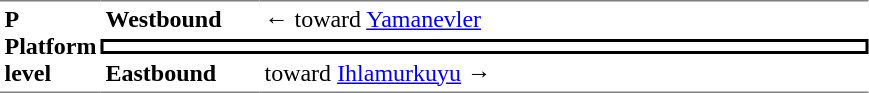<table border="0" cellspacing="0" cellpadding="3">
<tr>
<td rowspan="3" style="border-top:solid 1px gray;border-bottom:solid 1px gray;" width="50" valign="top"><strong>P<br>Platform level</strong></td>
<td style="border-top:solid 1px gray;" width="100"><strong>Westbound</strong></td>
<td style="border-top:solid 1px gray;" width="400">←  toward <a href='#'>Yamanevler</a></td>
</tr>
<tr>
<td colspan="2" style="border-top:solid 2px black;border-right:solid 2px black;border-left:solid 2px black;border-bottom:solid 2px black;text-align:center;"></td>
</tr>
<tr>
<td style="border-bottom:solid 1px gray;"><strong>Eastbound</strong></td>
<td style="border-bottom:solid 1px gray;"> toward <a href='#'>Ihlamurkuyu</a> →</td>
</tr>
</table>
